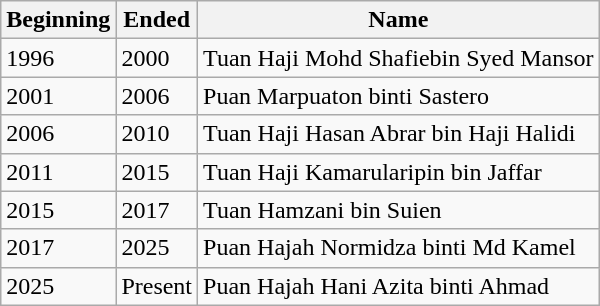<table class="wikitable">
<tr>
<th>Beginning</th>
<th>Ended</th>
<th>Name</th>
</tr>
<tr>
<td>1996</td>
<td>2000</td>
<td>Tuan Haji Mohd Shafiebin Syed Mansor</td>
</tr>
<tr>
<td>2001</td>
<td>2006</td>
<td>Puan Marpuaton binti Sastero</td>
</tr>
<tr>
<td>2006</td>
<td>2010</td>
<td>Tuan Haji Hasan Abrar bin Haji Halidi</td>
</tr>
<tr>
<td>2011</td>
<td>2015</td>
<td>Tuan Haji Kamarularipin bin Jaffar</td>
</tr>
<tr>
<td>2015</td>
<td>2017</td>
<td>Tuan Hamzani bin Suien</td>
</tr>
<tr>
<td>2017</td>
<td>2025</td>
<td>Puan Hajah Normidza binti Md Kamel</td>
</tr>
<tr>
<td>2025</td>
<td>Present</td>
<td>Puan Hajah Hani Azita binti Ahmad</td>
</tr>
</table>
